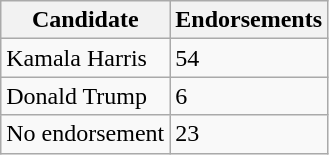<table class="wikitable sortable">
<tr>
<th>Candidate</th>
<th>Endorsements</th>
</tr>
<tr>
<td data-sort-value="Harris" >Kamala Harris</td>
<td>54</td>
</tr>
<tr>
<td>Donald Trump</td>
<td>6</td>
</tr>
<tr>
<td>No endorsement</td>
<td>23</td>
</tr>
</table>
